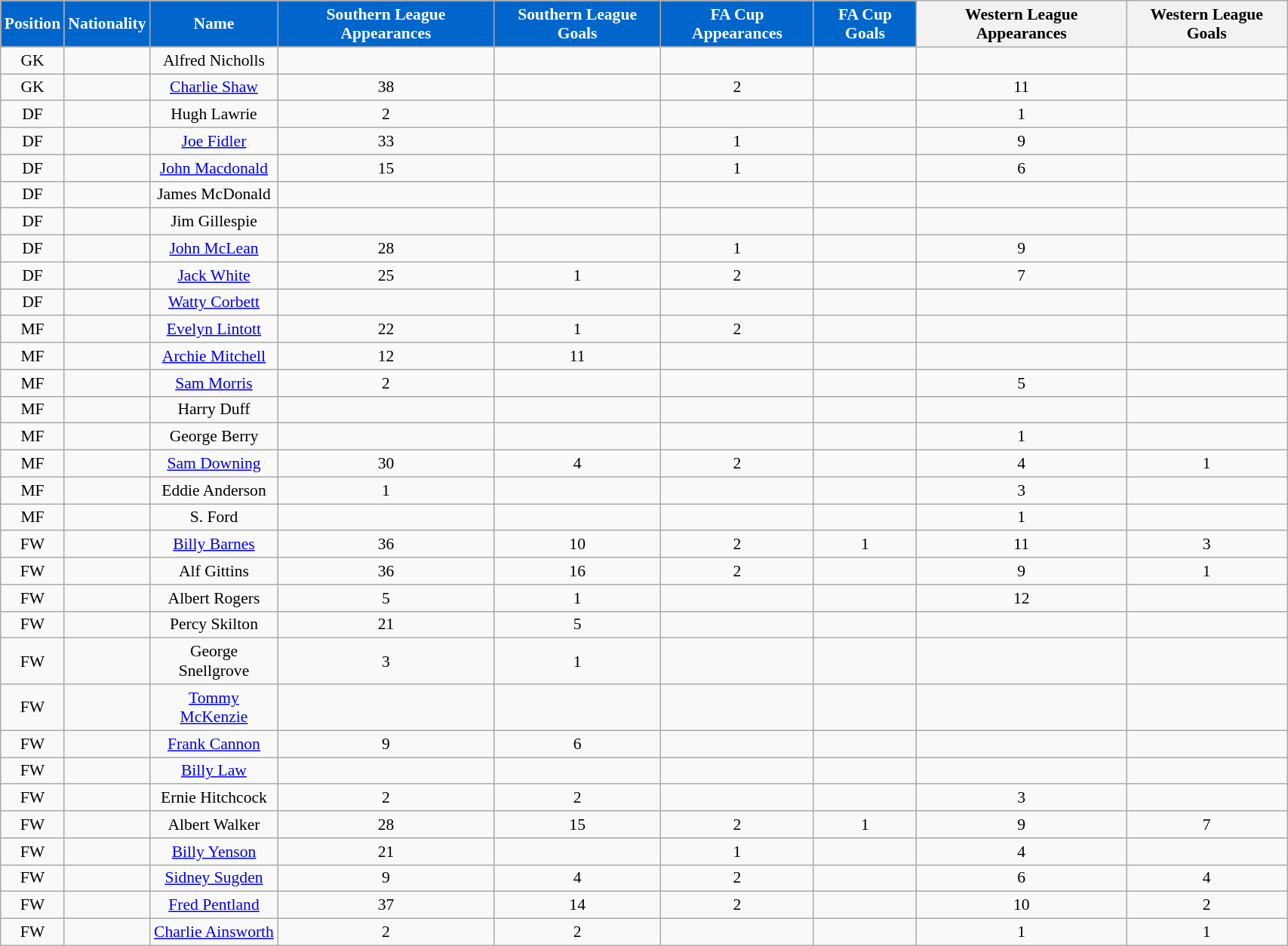<table class="wikitable" style="text-align:center; font-size:90%; width:90%;">
<tr>
<th style="background:#0066CC; color:#FFFFFF; text-align:center;">Position</th>
<th style="background:#0066CC; color:#FFFFFF; text-align:center;">Nationality</th>
<th style="background:#0066CC; color:#FFFFFF; text-align:center;"><strong>Name</strong></th>
<th style="background:#0066CC; color:#FFFFFF; text-align:center;">Southern League Appearances</th>
<th style="background:#0066CC; color:#FFFFFF; text-align:center;">Southern League Goals</th>
<th style="background:#0066CC; color:#FFFFFF; text-align:center;">FA Cup Appearances</th>
<th style="background:#0066CC; color:#FFFFFF; text-align:center;">FA Cup Goals</th>
<th>Western  League Appearances</th>
<th>Western League Goals</th>
</tr>
<tr>
<td>GK</td>
<td></td>
<td>Alfred Nicholls</td>
<td></td>
<td></td>
<td></td>
<td></td>
<td></td>
<td></td>
</tr>
<tr>
<td>GK</td>
<td></td>
<td><a href='#'>Charlie Shaw</a></td>
<td>38</td>
<td></td>
<td>2</td>
<td></td>
<td>11</td>
<td></td>
</tr>
<tr>
<td>DF</td>
<td></td>
<td>Hugh Lawrie</td>
<td>2</td>
<td></td>
<td></td>
<td></td>
<td>1</td>
<td></td>
</tr>
<tr>
<td>DF</td>
<td></td>
<td><a href='#'>Joe Fidler</a></td>
<td>33</td>
<td></td>
<td>1</td>
<td></td>
<td>9</td>
<td></td>
</tr>
<tr>
<td>DF</td>
<td></td>
<td><a href='#'>John Macdonald</a></td>
<td>15</td>
<td></td>
<td>1</td>
<td></td>
<td>6</td>
<td></td>
</tr>
<tr>
<td>DF</td>
<td></td>
<td>James McDonald</td>
<td></td>
<td></td>
<td></td>
<td></td>
<td></td>
<td></td>
</tr>
<tr>
<td>DF</td>
<td></td>
<td>Jim Gillespie</td>
<td></td>
<td></td>
<td></td>
<td></td>
<td></td>
<td></td>
</tr>
<tr>
<td>DF</td>
<td></td>
<td><a href='#'>John McLean</a></td>
<td>28</td>
<td></td>
<td>1</td>
<td></td>
<td>9</td>
<td></td>
</tr>
<tr>
<td>DF</td>
<td></td>
<td><a href='#'>Jack White</a></td>
<td>25</td>
<td>1</td>
<td>2</td>
<td></td>
<td>7</td>
<td></td>
</tr>
<tr>
<td>DF</td>
<td></td>
<td><a href='#'>Watty Corbett</a></td>
<td></td>
<td></td>
<td></td>
<td></td>
<td></td>
</tr>
<tr>
<td>MF</td>
<td></td>
<td><a href='#'>Evelyn Lintott</a></td>
<td>22</td>
<td>1</td>
<td>2</td>
<td></td>
<td></td>
<td></td>
</tr>
<tr>
<td>MF</td>
<td></td>
<td><a href='#'>Archie Mitchell</a></td>
<td>12</td>
<td>11</td>
<td></td>
<td></td>
<td></td>
<td></td>
</tr>
<tr>
<td>MF</td>
<td></td>
<td><a href='#'>Sam Morris</a></td>
<td>2</td>
<td></td>
<td></td>
<td></td>
<td>5</td>
<td></td>
</tr>
<tr>
<td>MF</td>
<td></td>
<td>Harry Duff</td>
<td></td>
<td></td>
<td></td>
<td></td>
<td></td>
<td></td>
</tr>
<tr>
<td>MF</td>
<td></td>
<td>George Berry</td>
<td></td>
<td></td>
<td></td>
<td></td>
<td>1</td>
<td></td>
</tr>
<tr>
<td>MF</td>
<td></td>
<td><a href='#'>Sam Downing</a></td>
<td>30</td>
<td>4</td>
<td>2</td>
<td></td>
<td>4</td>
<td>1</td>
</tr>
<tr>
<td>MF</td>
<td></td>
<td>Eddie Anderson</td>
<td>1</td>
<td></td>
<td></td>
<td></td>
<td>3</td>
<td></td>
</tr>
<tr>
<td>MF</td>
<td></td>
<td>S. Ford</td>
<td></td>
<td></td>
<td></td>
<td></td>
<td>1</td>
<td></td>
</tr>
<tr>
<td>FW</td>
<td></td>
<td><a href='#'>Billy Barnes</a></td>
<td>36</td>
<td>10</td>
<td>2</td>
<td>1</td>
<td>11</td>
<td>3</td>
</tr>
<tr>
<td>FW</td>
<td></td>
<td>Alf Gittins</td>
<td>36</td>
<td>16</td>
<td>2</td>
<td></td>
<td>9</td>
<td>1</td>
</tr>
<tr>
<td>FW</td>
<td></td>
<td>Albert Rogers</td>
<td>5</td>
<td>1</td>
<td></td>
<td></td>
<td>12</td>
<td></td>
</tr>
<tr>
<td>FW</td>
<td></td>
<td>Percy Skilton</td>
<td>21</td>
<td>5</td>
<td></td>
<td></td>
<td></td>
<td></td>
</tr>
<tr>
<td>FW</td>
<td></td>
<td>George Snellgrove</td>
<td>3</td>
<td>1</td>
<td></td>
<td></td>
<td></td>
<td></td>
</tr>
<tr>
<td>FW</td>
<td></td>
<td><a href='#'>Tommy McKenzie</a></td>
<td></td>
<td></td>
<td></td>
<td></td>
<td></td>
<td></td>
</tr>
<tr>
<td>FW</td>
<td></td>
<td><a href='#'>Frank Cannon</a></td>
<td>9</td>
<td>6</td>
<td></td>
<td></td>
<td></td>
<td></td>
</tr>
<tr>
<td>FW</td>
<td></td>
<td><a href='#'>Billy Law</a></td>
<td></td>
<td></td>
<td></td>
<td></td>
<td></td>
<td></td>
</tr>
<tr>
<td>FW</td>
<td></td>
<td>Ernie Hitchcock</td>
<td>2</td>
<td>2</td>
<td></td>
<td></td>
<td>3</td>
<td></td>
</tr>
<tr>
<td>FW</td>
<td></td>
<td>Albert Walker</td>
<td>28</td>
<td>15</td>
<td>2</td>
<td>1</td>
<td>9</td>
<td>7</td>
</tr>
<tr>
<td>FW</td>
<td></td>
<td><a href='#'>Billy Yenson</a></td>
<td>21</td>
<td></td>
<td>1</td>
<td></td>
<td>4</td>
<td></td>
</tr>
<tr>
<td>FW</td>
<td></td>
<td><a href='#'>Sidney Sugden</a></td>
<td>9</td>
<td>4</td>
<td>2</td>
<td></td>
<td>6</td>
<td>4</td>
</tr>
<tr>
<td>FW</td>
<td></td>
<td><a href='#'>Fred Pentland</a></td>
<td>37</td>
<td>14</td>
<td>2</td>
<td></td>
<td>10</td>
<td>2</td>
</tr>
<tr>
<td>FW</td>
<td></td>
<td><a href='#'>Charlie Ainsworth</a></td>
<td>2</td>
<td>2</td>
<td></td>
<td></td>
<td>1</td>
<td>1</td>
</tr>
</table>
